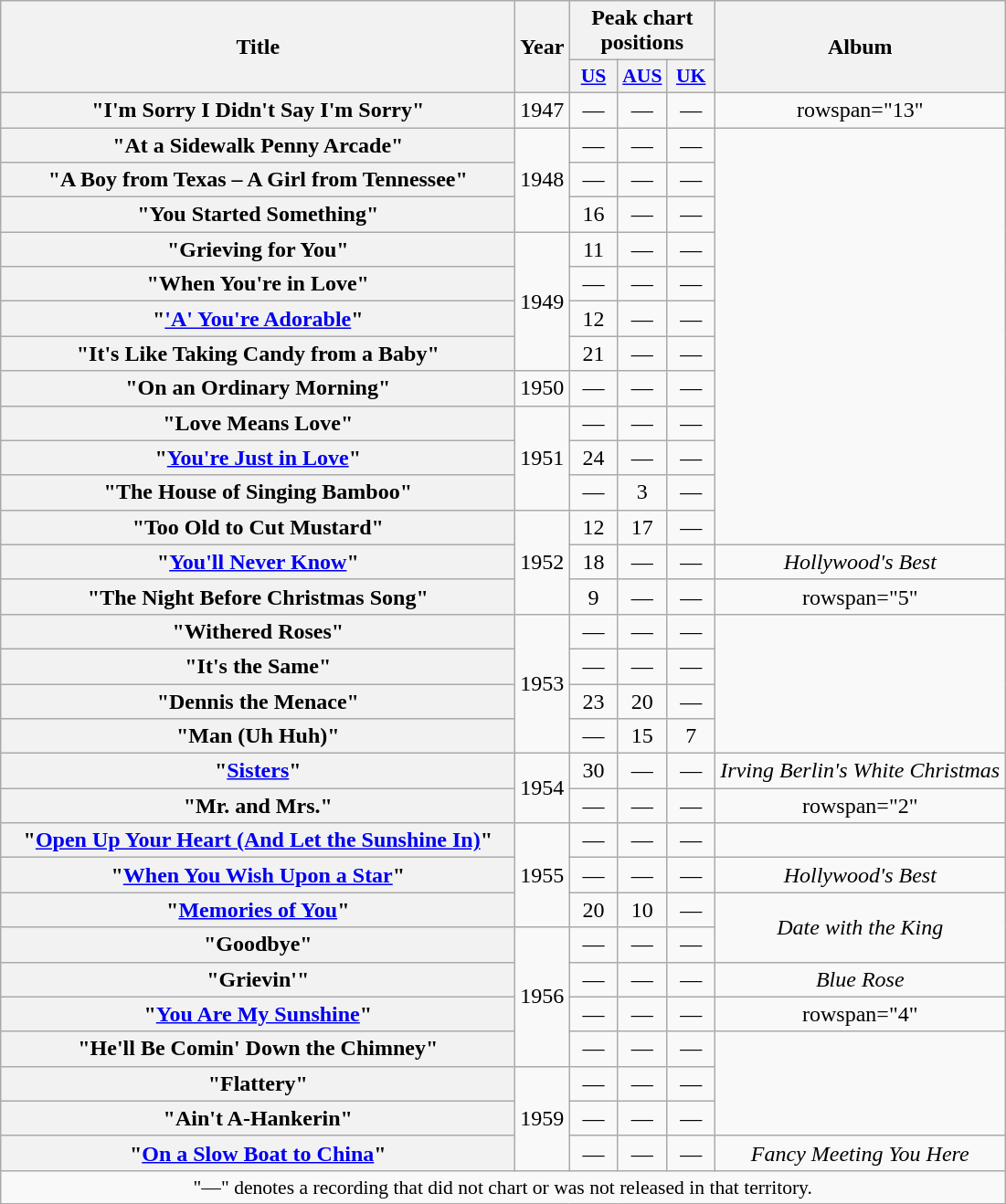<table class="wikitable plainrowheaders" style="text-align:center;" border="1">
<tr>
<th scope="col" rowspan="2" style="width:23em;">Title</th>
<th scope="col" rowspan="2">Year</th>
<th scope="col" colspan="3">Peak chart positions</th>
<th scope="col" rowspan="2">Album</th>
</tr>
<tr>
<th scope="col" style="width:2em;font-size:90%;"><a href='#'>US</a><br></th>
<th scope="col" style="width:2em;font-size:90%;"><a href='#'>AUS</a><br></th>
<th scope="col" style="width:2em;font-size:90%;"><a href='#'>UK</a><br></th>
</tr>
<tr>
<th scope="row">"I'm Sorry I Didn't Say I'm Sorry"<br></th>
<td>1947</td>
<td>—</td>
<td>—</td>
<td>—</td>
<td>rowspan="13" </td>
</tr>
<tr>
<th scope="row">"At a Sidewalk Penny Arcade"<br></th>
<td rowspan="3">1948</td>
<td>—</td>
<td>—</td>
<td>—</td>
</tr>
<tr>
<th scope="row">"A Boy from Texas – A Girl from Tennessee"<br></th>
<td>—</td>
<td>—</td>
<td>—</td>
</tr>
<tr>
<th scope="row">"You Started Something"<br></th>
<td>16</td>
<td>—</td>
<td>—</td>
</tr>
<tr>
<th scope="row">"Grieving for You"<br></th>
<td rowspan="4">1949</td>
<td>11</td>
<td>—</td>
<td>—</td>
</tr>
<tr>
<th scope="row">"When You're in Love"<br></th>
<td>—</td>
<td>—</td>
<td>—</td>
</tr>
<tr>
<th scope="row">"<a href='#'>'A' You're Adorable</a>"<br></th>
<td>12</td>
<td>—</td>
<td>—</td>
</tr>
<tr>
<th scope="row">"It's Like Taking Candy from a Baby"<br></th>
<td>21</td>
<td>—</td>
<td>—</td>
</tr>
<tr>
<th scope="row">"On an Ordinary Morning"<br></th>
<td>1950</td>
<td>—</td>
<td>—</td>
<td>—</td>
</tr>
<tr>
<th scope="row">"Love Means Love"<br></th>
<td rowspan="3">1951</td>
<td>—</td>
<td>—</td>
<td>—</td>
</tr>
<tr>
<th scope="row">"<a href='#'>You're Just in Love</a>"<br></th>
<td>24</td>
<td>—</td>
<td>—</td>
</tr>
<tr>
<th scope="row">"The House of Singing Bamboo"<br></th>
<td>—</td>
<td>3</td>
<td>—</td>
</tr>
<tr>
<th scope="row">"Too Old to Cut Mustard"<br></th>
<td rowspan="3">1952</td>
<td>12</td>
<td>17</td>
<td>—</td>
</tr>
<tr>
<th scope="row">"<a href='#'>You'll Never Know</a>"<br></th>
<td>18</td>
<td>—</td>
<td>—</td>
<td><em>Hollywood's Best</em></td>
</tr>
<tr>
<th scope="row">"The Night Before Christmas Song"<br></th>
<td>9</td>
<td>—</td>
<td>—</td>
<td>rowspan="5" </td>
</tr>
<tr>
<th scope="row">"Withered Roses"<br></th>
<td rowspan="4">1953</td>
<td>—</td>
<td>—</td>
<td>—</td>
</tr>
<tr>
<th scope="row">"It's the Same"<br></th>
<td>—</td>
<td>—</td>
<td>—</td>
</tr>
<tr>
<th scope="row">"Dennis the Menace"<br></th>
<td>23</td>
<td>20</td>
<td>—</td>
</tr>
<tr>
<th scope="row">"Man (Uh Huh)"<br></th>
<td>—</td>
<td>15</td>
<td>7</td>
</tr>
<tr>
<th scope="row">"<a href='#'>Sisters</a>"<br></th>
<td rowspan="2">1954</td>
<td>30</td>
<td>—</td>
<td>—</td>
<td><em>Irving Berlin's White Christmas</em></td>
</tr>
<tr>
<th scope="row">"Mr. and Mrs."<br></th>
<td>—</td>
<td>—</td>
<td>—</td>
<td>rowspan="2" </td>
</tr>
<tr>
<th scope="row">"<a href='#'>Open Up Your Heart (And Let the Sunshine In)</a>"<br></th>
<td rowspan="3">1955</td>
<td>—</td>
<td>—</td>
<td>—</td>
</tr>
<tr>
<th scope="row">"<a href='#'>When You Wish Upon a Star</a>"<br></th>
<td>—</td>
<td>—</td>
<td>—</td>
<td><em>Hollywood's Best</em></td>
</tr>
<tr>
<th scope="row">"<a href='#'>Memories of You</a>"<br></th>
<td>20</td>
<td>10</td>
<td>—</td>
<td rowspan="2"><em>Date with the King</em></td>
</tr>
<tr>
<th scope="row">"Goodbye"<br></th>
<td rowspan="4">1956</td>
<td>—</td>
<td>—</td>
<td>—</td>
</tr>
<tr>
<th scope="row">"Grievin'"<br></th>
<td>—</td>
<td>—</td>
<td>—</td>
<td><em>Blue Rose</em></td>
</tr>
<tr>
<th scope="row">"<a href='#'>You Are My Sunshine</a>"<br></th>
<td>—</td>
<td>—</td>
<td>—</td>
<td>rowspan="4" </td>
</tr>
<tr>
<th scope="row">"He'll Be Comin' Down the Chimney"<br></th>
<td>—</td>
<td>—</td>
<td>—</td>
</tr>
<tr>
<th scope="row">"Flattery"<br></th>
<td rowspan="3">1959</td>
<td>—</td>
<td>—</td>
<td>—</td>
</tr>
<tr>
<th scope="row">"Ain't A-Hankerin"<br></th>
<td>—</td>
<td>—</td>
<td>—</td>
</tr>
<tr>
<th scope="row">"<a href='#'>On a Slow Boat to China</a>"<br></th>
<td>—</td>
<td>—</td>
<td>—</td>
<td><em>Fancy Meeting You Here</em></td>
</tr>
<tr>
<td colspan="6" style="font-size:90%">"—" denotes a recording that did not chart or was not released in that territory.</td>
</tr>
</table>
